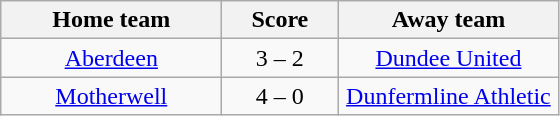<table class="wikitable" style="text-align: center">
<tr>
<th width=140>Home team</th>
<th width=70>Score</th>
<th width=140>Away team</th>
</tr>
<tr>
<td><a href='#'>Aberdeen</a></td>
<td>3 – 2</td>
<td><a href='#'>Dundee United</a></td>
</tr>
<tr>
<td><a href='#'>Motherwell</a></td>
<td>4 – 0</td>
<td><a href='#'>Dunfermline Athletic</a></td>
</tr>
</table>
